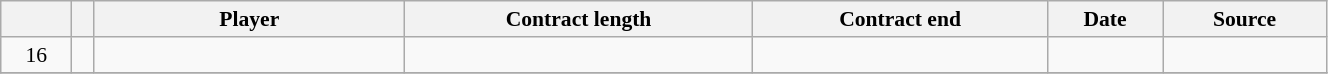<table class="wikitable sortable" style="width:70%; text-align:center; font-size:90%; text-align:centre;">
<tr>
<th></th>
<th></th>
<th scope="col" style="width:200px;">Player</th>
<th>Contract length</th>
<th>Contract end</th>
<th scope="col" style="width:70px;">Date</th>
<th>Source</th>
</tr>
<tr>
<td align=center>16</td>
<td align=center></td>
<td></td>
<td align=center></td>
<td align=center></td>
<td align=center></td>
<td align=center></td>
</tr>
<tr>
</tr>
</table>
